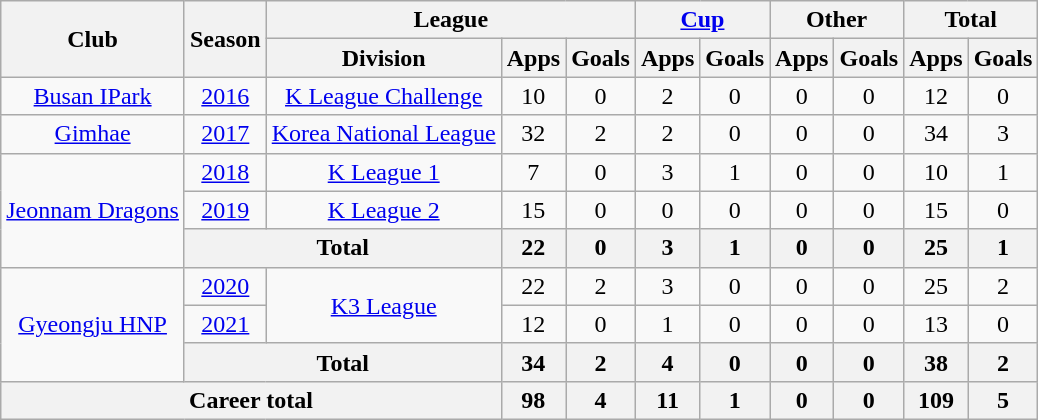<table class="wikitable" style="text-align: center">
<tr>
<th rowspan="2">Club</th>
<th rowspan="2">Season</th>
<th colspan="3">League</th>
<th colspan="2"><a href='#'>Cup</a></th>
<th colspan="2">Other</th>
<th colspan="2">Total</th>
</tr>
<tr>
<th>Division</th>
<th>Apps</th>
<th>Goals</th>
<th>Apps</th>
<th>Goals</th>
<th>Apps</th>
<th>Goals</th>
<th>Apps</th>
<th>Goals</th>
</tr>
<tr>
<td><a href='#'>Busan IPark</a></td>
<td><a href='#'>2016</a></td>
<td><a href='#'>K League Challenge</a></td>
<td>10</td>
<td>0</td>
<td>2</td>
<td>0</td>
<td>0</td>
<td>0</td>
<td>12</td>
<td>0</td>
</tr>
<tr>
<td><a href='#'>Gimhae</a></td>
<td><a href='#'>2017</a></td>
<td><a href='#'>Korea National League</a></td>
<td>32</td>
<td>2</td>
<td>2</td>
<td>0</td>
<td>0</td>
<td>0</td>
<td>34</td>
<td>3</td>
</tr>
<tr>
<td rowspan="3"><a href='#'>Jeonnam Dragons</a></td>
<td><a href='#'>2018</a></td>
<td><a href='#'>K League 1</a></td>
<td>7</td>
<td>0</td>
<td>3</td>
<td>1</td>
<td>0</td>
<td>0</td>
<td>10</td>
<td>1</td>
</tr>
<tr>
<td><a href='#'>2019</a></td>
<td><a href='#'>K League 2</a></td>
<td>15</td>
<td>0</td>
<td>0</td>
<td>0</td>
<td>0</td>
<td>0</td>
<td>15</td>
<td>0</td>
</tr>
<tr>
<th colspan=2>Total</th>
<th>22</th>
<th>0</th>
<th>3</th>
<th>1</th>
<th>0</th>
<th>0</th>
<th>25</th>
<th>1</th>
</tr>
<tr>
<td rowspan="3"><a href='#'>Gyeongju HNP</a></td>
<td><a href='#'>2020</a></td>
<td rowspan="2"><a href='#'>K3 League</a></td>
<td>22</td>
<td>2</td>
<td>3</td>
<td>0</td>
<td>0</td>
<td>0</td>
<td>25</td>
<td>2</td>
</tr>
<tr>
<td><a href='#'>2021</a></td>
<td>12</td>
<td>0</td>
<td>1</td>
<td>0</td>
<td>0</td>
<td>0</td>
<td>13</td>
<td>0</td>
</tr>
<tr>
<th colspan=2>Total</th>
<th>34</th>
<th>2</th>
<th>4</th>
<th>0</th>
<th>0</th>
<th>0</th>
<th>38</th>
<th>2</th>
</tr>
<tr>
<th colspan=3>Career total</th>
<th>98</th>
<th>4</th>
<th>11</th>
<th>1</th>
<th>0</th>
<th>0</th>
<th>109</th>
<th>5</th>
</tr>
</table>
